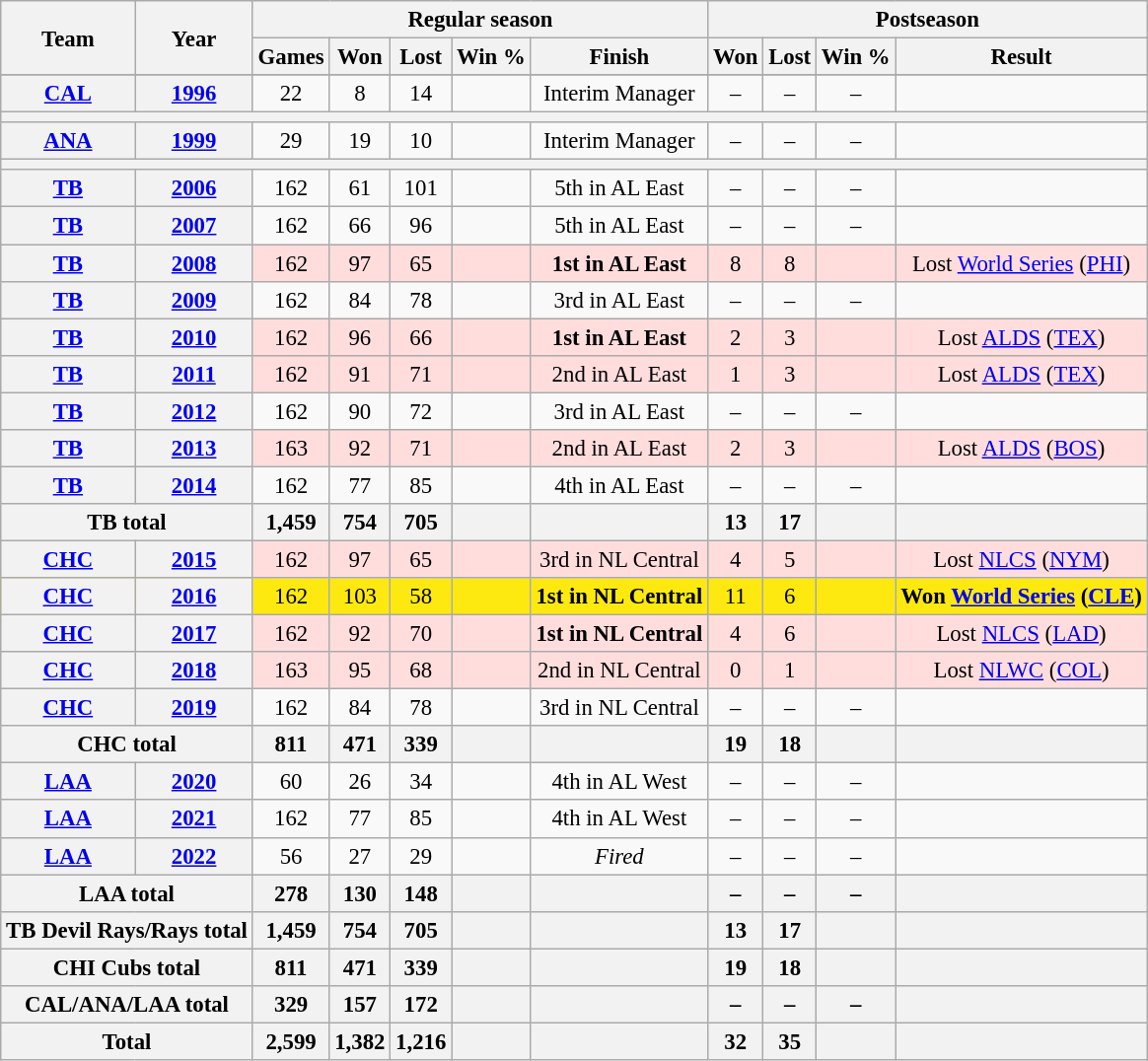<table class="wikitable" style="font-size: 95%; text-align:center;">
<tr>
<th rowspan="2">Team</th>
<th rowspan="2">Year</th>
<th colspan="5">Regular season</th>
<th colspan="4">Postseason</th>
</tr>
<tr>
<th>Games</th>
<th>Won</th>
<th>Lost</th>
<th>Win %</th>
<th>Finish</th>
<th>Won</th>
<th>Lost</th>
<th>Win %</th>
<th>Result</th>
</tr>
<tr>
</tr>
<tr>
<th><a href='#'>CAL</a></th>
<th><a href='#'>1996</a></th>
<td>22</td>
<td>8</td>
<td>14</td>
<td></td>
<td>Interim Manager</td>
<td>–</td>
<td>–</td>
<td>–</td>
<td></td>
</tr>
<tr>
<th colspan="11"></th>
</tr>
<tr>
<th><a href='#'>ANA</a></th>
<th><a href='#'>1999</a></th>
<td>29</td>
<td>19</td>
<td>10</td>
<td></td>
<td>Interim Manager</td>
<td>–</td>
<td>–</td>
<td>–</td>
<td></td>
</tr>
<tr>
<th colspan="11"></th>
</tr>
<tr>
<th><a href='#'>TB</a></th>
<th><a href='#'>2006</a></th>
<td>162</td>
<td>61</td>
<td>101</td>
<td></td>
<td>5th in AL East</td>
<td>–</td>
<td>–</td>
<td>–</td>
<td></td>
</tr>
<tr>
<th><a href='#'>TB</a></th>
<th><a href='#'>2007</a></th>
<td>162</td>
<td>66</td>
<td>96</td>
<td></td>
<td>5th in AL East</td>
<td>–</td>
<td>–</td>
<td>–</td>
<td></td>
</tr>
<tr ! style="background:#fdd;">
<th><a href='#'>TB</a></th>
<th><a href='#'>2008</a></th>
<td>162</td>
<td>97</td>
<td>65</td>
<td></td>
<td><strong>1st in AL East</strong></td>
<td>8</td>
<td>8</td>
<td></td>
<td>Lost <a href='#'>World Series</a> (<a href='#'>PHI</a>)</td>
</tr>
<tr>
<th><a href='#'>TB</a></th>
<th><a href='#'>2009</a></th>
<td>162</td>
<td>84</td>
<td>78</td>
<td></td>
<td>3rd in AL East</td>
<td>–</td>
<td>–</td>
<td>–</td>
<td></td>
</tr>
<tr ! style="background:#fdd;">
<th><a href='#'>TB</a></th>
<th><a href='#'>2010</a></th>
<td>162</td>
<td>96</td>
<td>66</td>
<td></td>
<td><strong>1st in AL East</strong></td>
<td>2</td>
<td>3</td>
<td></td>
<td>Lost <a href='#'>ALDS</a> (<a href='#'>TEX</a>)</td>
</tr>
<tr ! style="background:#fdd;">
<th><a href='#'>TB</a></th>
<th><a href='#'>2011</a></th>
<td>162</td>
<td>91</td>
<td>71</td>
<td></td>
<td>2nd in AL East</td>
<td>1</td>
<td>3</td>
<td></td>
<td>Lost <a href='#'>ALDS</a> (<a href='#'>TEX</a>)</td>
</tr>
<tr>
<th><a href='#'>TB</a></th>
<th><a href='#'>2012</a></th>
<td>162</td>
<td>90</td>
<td>72</td>
<td></td>
<td>3rd in AL East</td>
<td>–</td>
<td>–</td>
<td>–</td>
<td></td>
</tr>
<tr ! style="background:#fdd;">
<th><a href='#'>TB</a></th>
<th><a href='#'>2013</a></th>
<td>163</td>
<td>92</td>
<td>71</td>
<td></td>
<td>2nd in AL East</td>
<td>2</td>
<td>3</td>
<td></td>
<td>Lost <a href='#'>ALDS</a> (<a href='#'>BOS</a>)</td>
</tr>
<tr>
<th><a href='#'>TB</a></th>
<th><a href='#'>2014</a></th>
<td>162</td>
<td>77</td>
<td>85</td>
<td></td>
<td>4th in AL East</td>
<td>–</td>
<td>–</td>
<td>–</td>
<td></td>
</tr>
<tr>
<th colspan="2">TB total</th>
<th>1,459</th>
<th>754</th>
<th>705</th>
<th></th>
<th></th>
<th>13</th>
<th>17</th>
<th></th>
<th></th>
</tr>
<tr ! style="background:#fdd;">
<th><a href='#'>CHC</a></th>
<th><a href='#'>2015</a></th>
<td>162</td>
<td>97</td>
<td>65</td>
<td></td>
<td>3rd in NL Central</td>
<td>4</td>
<td>5</td>
<td></td>
<td>Lost <a href='#'>NLCS</a> (<a href='#'>NYM</a>)</td>
</tr>
<tr ! style="background:#FDE910;">
<th><a href='#'>CHC</a></th>
<th><a href='#'>2016</a></th>
<td>162</td>
<td>103</td>
<td>58</td>
<td></td>
<td><strong>1st in NL Central</strong></td>
<td>11</td>
<td>6</td>
<td></td>
<td><strong>Won <a href='#'>World Series</a> (<a href='#'>CLE</a>)</strong></td>
</tr>
<tr ! style="background:#fdd;">
<th><a href='#'>CHC</a></th>
<th><a href='#'>2017</a></th>
<td>162</td>
<td>92</td>
<td>70</td>
<td></td>
<td><strong>1st in NL Central</strong></td>
<td>4</td>
<td>6</td>
<td></td>
<td>Lost <a href='#'>NLCS</a> (<a href='#'>LAD</a>)</td>
</tr>
<tr ! style="background:#fdd;">
<th><a href='#'>CHC</a></th>
<th><a href='#'>2018</a></th>
<td>163</td>
<td>95</td>
<td>68</td>
<td></td>
<td>2nd in NL Central</td>
<td>0</td>
<td>1</td>
<td></td>
<td>Lost <a href='#'>NLWC</a> (<a href='#'>COL</a>)</td>
</tr>
<tr>
<th><a href='#'>CHC</a></th>
<th><a href='#'>2019</a></th>
<td>162</td>
<td>84</td>
<td>78</td>
<td></td>
<td>3rd in NL Central</td>
<td>–</td>
<td>–</td>
<td>–</td>
<td></td>
</tr>
<tr>
<th colspan="2">CHC total</th>
<th>811</th>
<th>471</th>
<th>339</th>
<th></th>
<th></th>
<th>19</th>
<th>18</th>
<th></th>
<th></th>
</tr>
<tr>
<th><a href='#'>LAA</a></th>
<th><a href='#'>2020</a></th>
<td>60</td>
<td>26</td>
<td>34</td>
<td></td>
<td>4th in AL West</td>
<td>–</td>
<td>–</td>
<td>–</td>
<td></td>
</tr>
<tr>
<th><a href='#'>LAA</a></th>
<th><a href='#'>2021</a></th>
<td>162</td>
<td>77</td>
<td>85</td>
<td></td>
<td>4th in AL West</td>
<td>–</td>
<td>–</td>
<td>–</td>
<td></td>
</tr>
<tr>
<th><a href='#'>LAA</a></th>
<th><a href='#'>2022</a></th>
<td>56</td>
<td>27</td>
<td>29</td>
<td></td>
<td><em>Fired</em></td>
<td>–</td>
<td>–</td>
<td>–</td>
<td></td>
</tr>
<tr>
<th colspan="2">LAA total</th>
<th>278</th>
<th>130</th>
<th>148</th>
<th></th>
<th></th>
<th>–</th>
<th>–</th>
<th>–</th>
<th></th>
</tr>
<tr>
<th colspan="2">TB Devil Rays/Rays total</th>
<th>1,459</th>
<th>754</th>
<th>705</th>
<th></th>
<th></th>
<th>13</th>
<th>17</th>
<th></th>
<th></th>
</tr>
<tr>
<th colspan="2">CHI Cubs total</th>
<th>811</th>
<th>471</th>
<th>339</th>
<th></th>
<th></th>
<th>19</th>
<th>18</th>
<th></th>
<th></th>
</tr>
<tr>
<th colspan="2">CAL/ANA/LAA total</th>
<th>329</th>
<th>157</th>
<th>172</th>
<th></th>
<th></th>
<th>–</th>
<th>–</th>
<th>–</th>
<th></th>
</tr>
<tr>
<th colspan="2">Total </th>
<th>2,599</th>
<th>1,382</th>
<th>1,216</th>
<th></th>
<th></th>
<th>32</th>
<th>35</th>
<th></th>
<th></th>
</tr>
</table>
